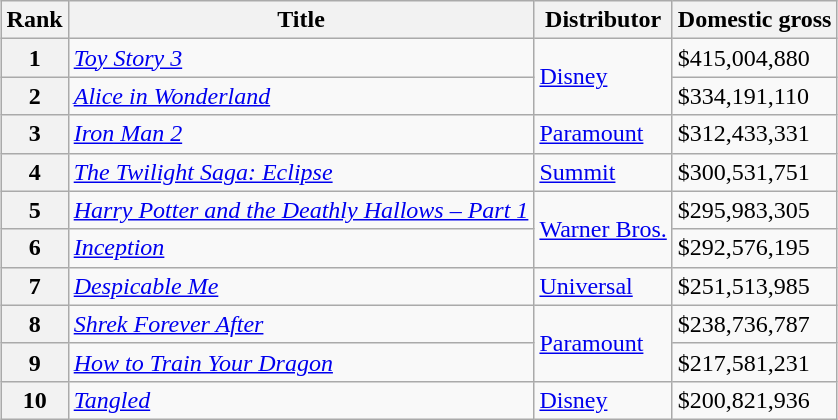<table class="wikitable" style="margin:auto; margin:auto;">
<tr>
<th>Rank</th>
<th>Title</th>
<th>Distributor</th>
<th>Domestic gross </th>
</tr>
<tr>
<th style="text-align:center;">1</th>
<td><em><a href='#'>Toy Story 3</a></em></td>
<td rowspan="2"><a href='#'>Disney</a></td>
<td>$415,004,880</td>
</tr>
<tr>
<th style="text-align:center;">2</th>
<td><em><a href='#'>Alice in Wonderland</a></em></td>
<td>$334,191,110</td>
</tr>
<tr>
<th style="text-align:center;">3</th>
<td><em><a href='#'>Iron Man 2</a></em></td>
<td><a href='#'>Paramount</a></td>
<td>$312,433,331</td>
</tr>
<tr>
<th style="text-align:center;">4</th>
<td><em><a href='#'>The Twilight Saga: Eclipse</a></em></td>
<td><a href='#'>Summit</a></td>
<td>$300,531,751</td>
</tr>
<tr>
<th style="text-align:center;">5</th>
<td><em><a href='#'>Harry Potter and the Deathly Hallows – Part 1</a></em></td>
<td rowspan="2"><a href='#'>Warner Bros.</a></td>
<td>$295,983,305</td>
</tr>
<tr>
<th style="text-align:center;">6</th>
<td><em><a href='#'>Inception</a></em></td>
<td>$292,576,195</td>
</tr>
<tr>
<th style="text-align:center;">7</th>
<td><em><a href='#'>Despicable Me</a></em></td>
<td><a href='#'>Universal</a></td>
<td>$251,513,985</td>
</tr>
<tr>
<th style="text-align:center;">8</th>
<td><em><a href='#'>Shrek Forever After</a></em></td>
<td rowspan="2"><a href='#'>Paramount</a></td>
<td>$238,736,787</td>
</tr>
<tr>
<th style="text-align:center;">9</th>
<td><em><a href='#'>How to Train Your Dragon</a></em></td>
<td>$217,581,231</td>
</tr>
<tr>
<th style="text-align:center;">10</th>
<td><em><a href='#'>Tangled</a></em></td>
<td><a href='#'>Disney</a></td>
<td>$200,821,936</td>
</tr>
</table>
